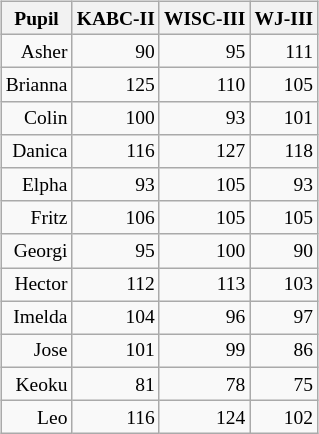<table class="wikitable sortable" style="font-size:small" align="right" summary="Sortable table showing actual I.Q. scores of twelve students on three different I.Q. tests, with students identified by pseudonyms in cited data source.">
<tr>
<th class="unsortable">Pupil</th>
<th>KABC-II</th>
<th>WISC-III</th>
<th>WJ-III</th>
</tr>
<tr align="right">
<td>Asher</td>
<td>90</td>
<td>95</td>
<td>111</td>
</tr>
<tr align="right">
<td>Brianna</td>
<td>125</td>
<td>110</td>
<td>105</td>
</tr>
<tr align="right">
<td>Colin</td>
<td>100</td>
<td>93</td>
<td>101</td>
</tr>
<tr align="right">
<td>Danica</td>
<td>116</td>
<td>127</td>
<td>118</td>
</tr>
<tr align="right">
<td>Elpha</td>
<td>93</td>
<td>105</td>
<td>93</td>
</tr>
<tr align="right">
<td>Fritz</td>
<td>106</td>
<td>105</td>
<td>105</td>
</tr>
<tr align="right">
<td>Georgi</td>
<td>95</td>
<td>100</td>
<td>90</td>
</tr>
<tr align="right">
<td>Hector</td>
<td>112</td>
<td>113</td>
<td>103</td>
</tr>
<tr align="right">
<td>Imelda</td>
<td>104</td>
<td>96</td>
<td>97</td>
</tr>
<tr align="right">
<td>Jose</td>
<td>101</td>
<td>99</td>
<td>86</td>
</tr>
<tr align="right">
<td>Keoku</td>
<td>81</td>
<td>78</td>
<td>75</td>
</tr>
<tr align="right">
<td>Leo</td>
<td>116</td>
<td>124</td>
<td>102</td>
</tr>
</table>
